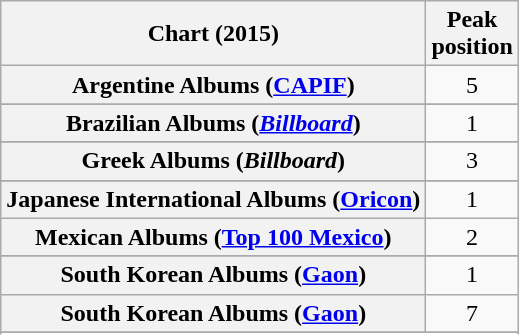<table class="wikitable sortable plainrowheaders" style="text-align:center;">
<tr>
<th scope="col">Chart (2015)</th>
<th scope="col">Peak<br>position</th>
</tr>
<tr>
<th scope="row">Argentine Albums (<a href='#'>CAPIF</a>)</th>
<td>5</td>
</tr>
<tr>
</tr>
<tr>
</tr>
<tr>
</tr>
<tr>
</tr>
<tr>
<th scope="row">Brazilian Albums (<a href='#'><em>Billboard</em></a>)</th>
<td>1</td>
</tr>
<tr>
</tr>
<tr>
</tr>
<tr>
</tr>
<tr>
</tr>
<tr>
</tr>
<tr>
</tr>
<tr>
</tr>
<tr>
</tr>
<tr>
</tr>
<tr>
<th scope="row">Greek Albums (<em>Billboard</em>)</th>
<td>3</td>
</tr>
<tr>
</tr>
<tr>
</tr>
<tr>
</tr>
<tr>
</tr>
<tr>
<th scope="row">Japanese International Albums (<a href='#'>Oricon</a>)</th>
<td>1</td>
</tr>
<tr>
<th scope="row">Mexican Albums (<a href='#'>Top 100 Mexico</a>)</th>
<td>2</td>
</tr>
<tr>
</tr>
<tr>
</tr>
<tr>
</tr>
<tr>
</tr>
<tr>
</tr>
<tr>
<th scope="row">South Korean Albums (<a href='#'>Gaon</a>)</th>
<td>1</td>
</tr>
<tr>
<th scope="row">South Korean Albums (<a href='#'>Gaon</a>) <br> </th>
<td>7</td>
</tr>
<tr>
</tr>
<tr>
</tr>
<tr>
</tr>
<tr>
</tr>
<tr>
</tr>
</table>
